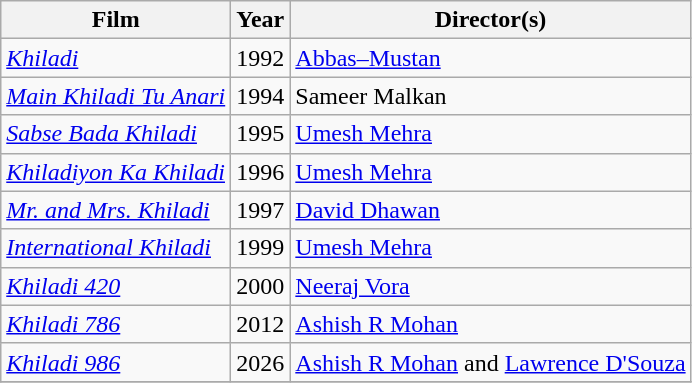<table class="wikitable">
<tr>
<th>Film</th>
<th>Year</th>
<th>Director(s)</th>
</tr>
<tr>
<td><em><a href='#'>Khiladi</a></em></td>
<td>1992</td>
<td><a href='#'>Abbas–Mustan</a></td>
</tr>
<tr>
<td><em><a href='#'>Main Khiladi Tu Anari</a></em></td>
<td>1994</td>
<td>Sameer Malkan</td>
</tr>
<tr>
<td><em><a href='#'>Sabse Bada Khiladi</a></em></td>
<td>1995</td>
<td><a href='#'>Umesh Mehra</a></td>
</tr>
<tr>
<td><em><a href='#'>Khiladiyon Ka Khiladi</a></em></td>
<td>1996</td>
<td><a href='#'>Umesh Mehra</a></td>
</tr>
<tr>
<td><em><a href='#'>Mr. and Mrs. Khiladi</a></em></td>
<td>1997</td>
<td><a href='#'>David Dhawan</a></td>
</tr>
<tr>
<td><em><a href='#'>International Khiladi</a></em></td>
<td>1999</td>
<td><a href='#'>Umesh Mehra</a></td>
</tr>
<tr>
<td><em><a href='#'>Khiladi 420</a></em></td>
<td>2000</td>
<td><a href='#'>Neeraj Vora</a></td>
</tr>
<tr>
<td><em><a href='#'>Khiladi 786</a></em></td>
<td>2012</td>
<td><a href='#'>Ashish R Mohan</a></td>
</tr>
<tr>
<td><em><a href='#'>Khiladi 986</a></em></td>
<td>2026</td>
<td><a href='#'>Ashish R Mohan</a> and <a href='#'>Lawrence D'Souza</a></td>
</tr>
<tr>
</tr>
</table>
